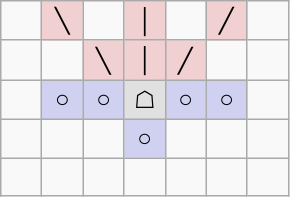<table border="1" class="wikitable">
<tr align=center>
<td width="20"> </td>
<td width="20" style="background:#f0d0d0;">╲</td>
<td width="20"> </td>
<td width="20" style="background:#f0d0d0;">│</td>
<td width="20"> </td>
<td width="20" style="background:#f0d0d0;">╱</td>
<td width="20"> </td>
</tr>
<tr align=center>
<td> </td>
<td> </td>
<td style="background:#f0d0d0;">╲</td>
<td style="background:#f0d0d0;">│</td>
<td style="background:#f0d0d0;">╱</td>
<td> </td>
<td> </td>
</tr>
<tr align=center>
<td> </td>
<td style="background:#d0d0f0;">○</td>
<td style="background:#d0d0f0;">○</td>
<td style="background:#e0e0e0;">☖</td>
<td style="background:#d0d0f0;">○</td>
<td style="background:#d0d0f0;">○</td>
<td> </td>
</tr>
<tr align=center>
<td> </td>
<td> </td>
<td> </td>
<td style="background:#d0d0f0;">○</td>
<td> </td>
<td> </td>
<td> </td>
</tr>
<tr align=center>
<td> </td>
<td> </td>
<td> </td>
<td> </td>
<td> </td>
<td> </td>
<td> </td>
</tr>
</table>
